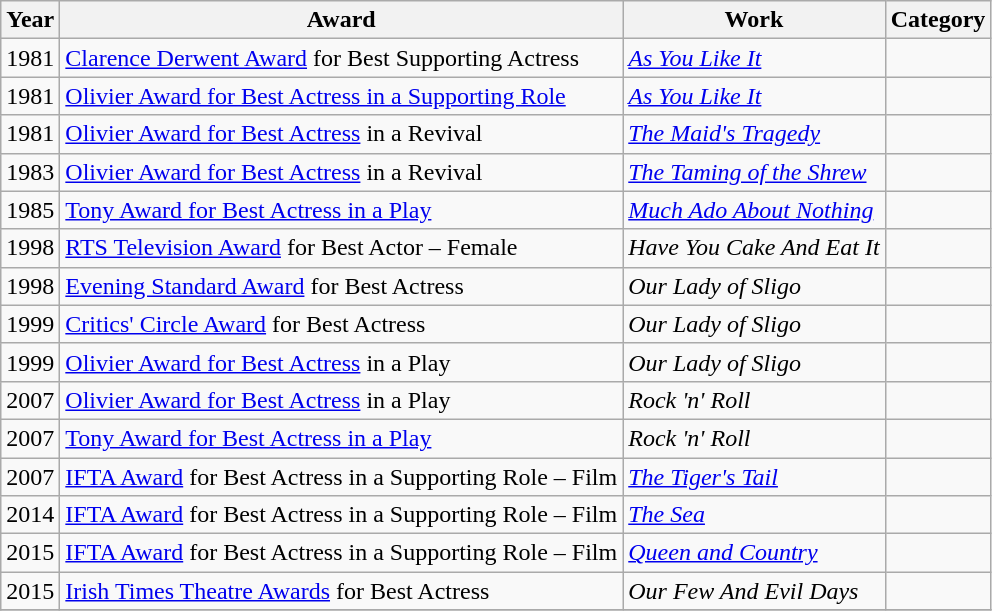<table class=wikitable>
<tr>
<th scope=col>Year</th>
<th scope=col>Award</th>
<th scope=col>Work</th>
<th scope=col>Category</th>
</tr>
<tr>
<td>1981</td>
<td><a href='#'>Clarence Derwent Award</a> for Best Supporting Actress</td>
<td><em><a href='#'>As You Like It</a></em></td>
<td></td>
</tr>
<tr>
<td>1981</td>
<td><a href='#'>Olivier Award for Best Actress in a Supporting Role</a></td>
<td><em><a href='#'>As You Like It</a></em></td>
<td></td>
</tr>
<tr>
<td>1981</td>
<td><a href='#'>Olivier Award for Best Actress</a> in a Revival</td>
<td><em><a href='#'>The Maid's Tragedy</a></em></td>
<td></td>
</tr>
<tr>
<td>1983</td>
<td><a href='#'>Olivier Award for Best Actress</a> in a Revival</td>
<td><em><a href='#'>The Taming of the Shrew</a></em></td>
<td></td>
</tr>
<tr>
<td>1985</td>
<td><a href='#'>Tony Award for Best Actress in a Play</a></td>
<td><em><a href='#'>Much Ado About Nothing</a></em></td>
<td></td>
</tr>
<tr>
<td>1998</td>
<td><a href='#'>RTS Television Award</a> for Best Actor – Female</td>
<td><em>Have You Cake And Eat It</em></td>
<td></td>
</tr>
<tr>
<td>1998</td>
<td><a href='#'>Evening Standard Award</a> for Best Actress</td>
<td><em>Our Lady of Sligo</em></td>
<td></td>
</tr>
<tr>
<td>1999</td>
<td><a href='#'>Critics' Circle Award</a> for Best Actress</td>
<td><em>Our Lady of Sligo</em></td>
<td></td>
</tr>
<tr>
<td>1999</td>
<td><a href='#'>Olivier Award for Best Actress</a> in a Play</td>
<td><em>Our Lady of Sligo</em></td>
<td></td>
</tr>
<tr>
<td>2007</td>
<td><a href='#'>Olivier Award for Best Actress</a> in a Play</td>
<td><em>Rock 'n' Roll</em></td>
<td></td>
</tr>
<tr>
<td>2007</td>
<td><a href='#'>Tony Award for Best Actress in a Play</a></td>
<td><em>Rock 'n' Roll</em></td>
<td></td>
</tr>
<tr>
<td>2007</td>
<td><a href='#'>IFTA Award</a> for Best Actress in a Supporting Role – Film</td>
<td><em><a href='#'>The Tiger's Tail</a></em></td>
<td></td>
</tr>
<tr>
<td>2014</td>
<td><a href='#'>IFTA Award</a> for Best Actress in a Supporting Role – Film</td>
<td><em><a href='#'>The Sea</a></em></td>
<td></td>
</tr>
<tr>
<td>2015</td>
<td><a href='#'>IFTA Award</a> for Best Actress in a Supporting Role – Film</td>
<td><em><a href='#'>Queen and Country</a></em></td>
<td></td>
</tr>
<tr>
<td>2015</td>
<td><a href='#'>Irish Times Theatre Awards</a> for Best Actress</td>
<td><em>Our Few And Evil Days</em></td>
<td></td>
</tr>
<tr>
</tr>
</table>
